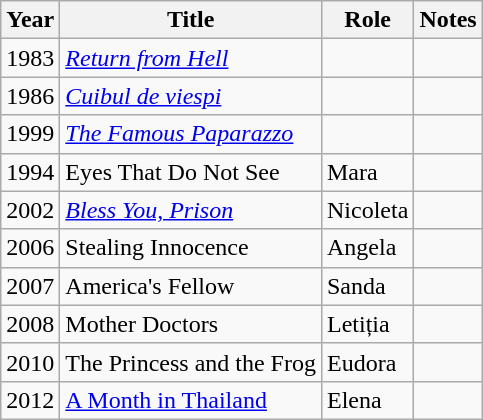<table class="wikitable sortable">
<tr>
<th>Year</th>
<th>Title</th>
<th>Role</th>
<th class="unsortable">Notes</th>
</tr>
<tr>
<td>1983</td>
<td><em><a href='#'>Return from Hell</a></em></td>
<td></td>
<td></td>
</tr>
<tr>
<td>1986</td>
<td><em><a href='#'>Cuibul de viespi</a></em></td>
<td></td>
<td></td>
</tr>
<tr>
<td>1999</td>
<td><em><a href='#'>The Famous Paparazzo</a></em></td>
<td></td>
<td></td>
</tr>
<tr>
<td>1994</td>
<td>Eyes That Do Not See</td>
<td>Mara</td>
<td></td>
</tr>
<tr>
<td>2002</td>
<td><em><a href='#'>Bless You, Prison</a></em></td>
<td>Nicoleta</td>
<td></td>
</tr>
<tr>
<td>2006</td>
<td>Stealing Innocence</td>
<td>Angela</td>
<td></td>
</tr>
<tr>
<td>2007</td>
<td>America's Fellow</td>
<td>Sanda</td>
<td></td>
</tr>
<tr>
<td>2008</td>
<td>Mother Doctors</td>
<td>Letiția</td>
<td></td>
</tr>
<tr>
<td>2010</td>
<td>The Princess and the Frog</td>
<td>Eudora</td>
<td></td>
</tr>
<tr>
<td>2012</td>
<td><a href='#'>A Month in Thailand</a></td>
<td>Elena</td>
<td></td>
</tr>
</table>
